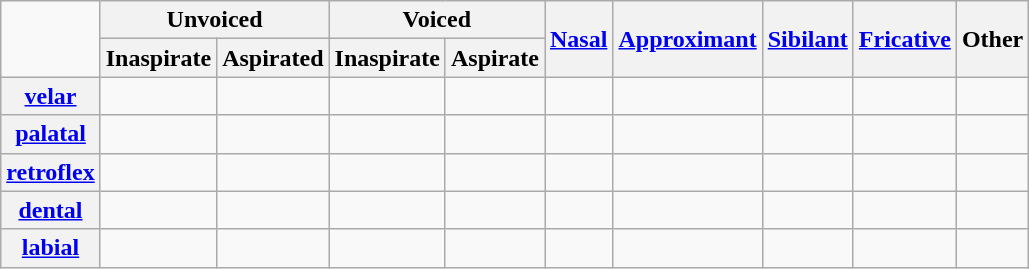<table class="wikitable letters letters-table">
<tr>
<td rowspan=2></td>
<th colspan=2>Unvoiced</th>
<th colspan=2>Voiced</th>
<th rowspan=2><a href='#'>Nasal</a></th>
<th rowspan=2><a href='#'>Approximant</a></th>
<th rowspan=2><a href='#'>Sibilant</a></th>
<th rowspan=2><a href='#'>Fricative</a></th>
<th rowspan=2>Other</th>
</tr>
<tr>
<th>Inaspirate</th>
<th>Aspirated</th>
<th>Inaspirate</th>
<th>Aspirate</th>
</tr>
<tr>
<th scope=row><a href='#'>velar</a></th>
<td></td>
<td></td>
<td></td>
<td></td>
<td></td>
<td></td>
<td></td>
<td></td>
<td></td>
</tr>
<tr>
<th scope=row><a href='#'>palatal</a></th>
<td></td>
<td></td>
<td></td>
<td></td>
<td></td>
<td></td>
<td></td>
<td></td>
<td></td>
</tr>
<tr>
<th scope=row><a href='#'>retroflex</a></th>
<td></td>
<td></td>
<td></td>
<td></td>
<td></td>
<td></td>
<td></td>
<td></td>
<td></td>
</tr>
<tr>
<th scope=row><a href='#'>dental</a></th>
<td></td>
<td></td>
<td></td>
<td></td>
<td></td>
<td></td>
<td></td>
<td></td>
<td></td>
</tr>
<tr>
<th scope=row><a href='#'>labial</a></th>
<td></td>
<td></td>
<td></td>
<td></td>
<td></td>
<td></td>
<td></td>
<td></td>
<td></td>
</tr>
</table>
